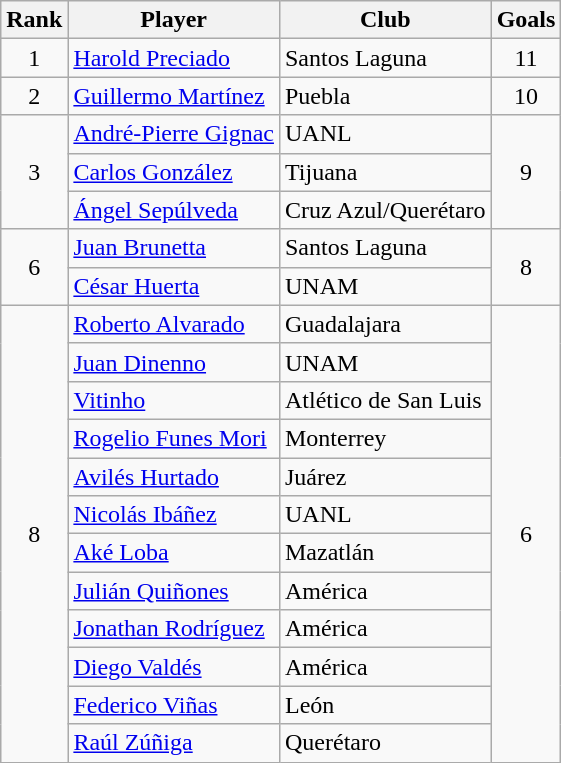<table class="wikitable">
<tr>
<th>Rank</th>
<th>Player</th>
<th>Club</th>
<th>Goals</th>
</tr>
<tr>
<td align=center rowspan=1>1</td>
<td> <a href='#'>Harold Preciado</a></td>
<td>Santos Laguna</td>
<td align=center rowspan=1>11</td>
</tr>
<tr>
<td align=center rowspan=1>2</td>
<td> <a href='#'>Guillermo Martínez</a></td>
<td>Puebla</td>
<td align=center rowspan=1>10</td>
</tr>
<tr>
<td align=center rowspan=3>3</td>
<td> <a href='#'>André-Pierre Gignac</a></td>
<td>UANL</td>
<td align=center rowspan=3>9</td>
</tr>
<tr>
<td> <a href='#'>Carlos González</a></td>
<td>Tijuana</td>
</tr>
<tr>
<td> <a href='#'>Ángel Sepúlveda</a></td>
<td>Cruz Azul/Querétaro</td>
</tr>
<tr>
<td align=center rowspan=2>6</td>
<td> <a href='#'>Juan Brunetta</a></td>
<td>Santos Laguna</td>
<td align=center rowspan=2>8</td>
</tr>
<tr>
<td> <a href='#'>César Huerta</a></td>
<td>UNAM</td>
</tr>
<tr>
<td align=center rowspan=12>8</td>
<td> <a href='#'>Roberto Alvarado</a></td>
<td>Guadalajara</td>
<td align=center rowspan=12>6</td>
</tr>
<tr>
<td> <a href='#'>Juan Dinenno</a></td>
<td>UNAM</td>
</tr>
<tr>
<td> <a href='#'>Vitinho</a></td>
<td>Atlético de San Luis</td>
</tr>
<tr>
<td> <a href='#'>Rogelio Funes Mori</a></td>
<td>Monterrey</td>
</tr>
<tr>
<td> <a href='#'>Avilés Hurtado</a></td>
<td>Juárez</td>
</tr>
<tr>
<td> <a href='#'>Nicolás Ibáñez</a></td>
<td>UANL</td>
</tr>
<tr>
<td> <a href='#'>Aké Loba</a></td>
<td>Mazatlán</td>
</tr>
<tr>
<td> <a href='#'>Julián Quiñones</a></td>
<td>América</td>
</tr>
<tr>
<td> <a href='#'>Jonathan Rodríguez</a></td>
<td>América</td>
</tr>
<tr>
<td> <a href='#'>Diego Valdés</a></td>
<td>América</td>
</tr>
<tr>
<td> <a href='#'>Federico Viñas</a></td>
<td>León</td>
</tr>
<tr>
<td> <a href='#'>Raúl Zúñiga</a></td>
<td>Querétaro</td>
</tr>
</table>
